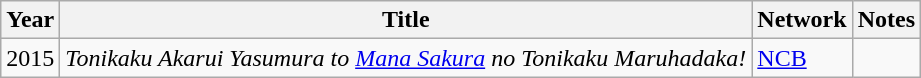<table class="wikitable">
<tr>
<th>Year</th>
<th>Title</th>
<th>Network</th>
<th>Notes</th>
</tr>
<tr>
<td>2015</td>
<td><em>Tonikaku Akarui Yasumura to <a href='#'>Mana Sakura</a> no Tonikaku Maruhadaka!</em></td>
<td><a href='#'>NCB</a></td>
<td></td>
</tr>
</table>
